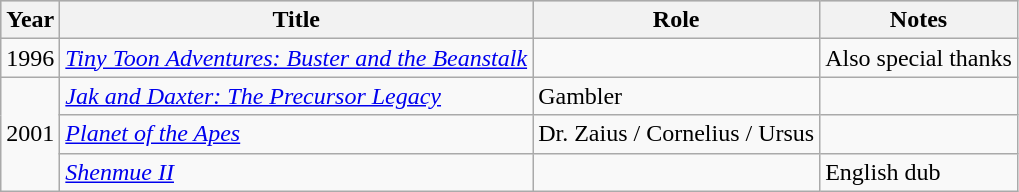<table class="wikitable sortable plainrowheaders">
<tr style="background:#ccc; text-align:center;">
<th scope="col">Year</th>
<th scope="col">Title</th>
<th scope="col">Role</th>
<th scope="col">Notes</th>
</tr>
<tr>
<td>1996</td>
<td><em><a href='#'>Tiny Toon Adventures: Buster and the Beanstalk</a></em></td>
<td></td>
<td>Also special thanks</td>
</tr>
<tr>
<td rowspan="3">2001</td>
<td><em><a href='#'>Jak and Daxter: The Precursor Legacy</a></em></td>
<td>Gambler</td>
<td></td>
</tr>
<tr>
<td><em><a href='#'>Planet of the Apes</a></em></td>
<td>Dr. Zaius / Cornelius / Ursus</td>
<td></td>
</tr>
<tr>
<td><em><a href='#'>Shenmue II</a></em></td>
<td></td>
<td>English dub</td>
</tr>
</table>
